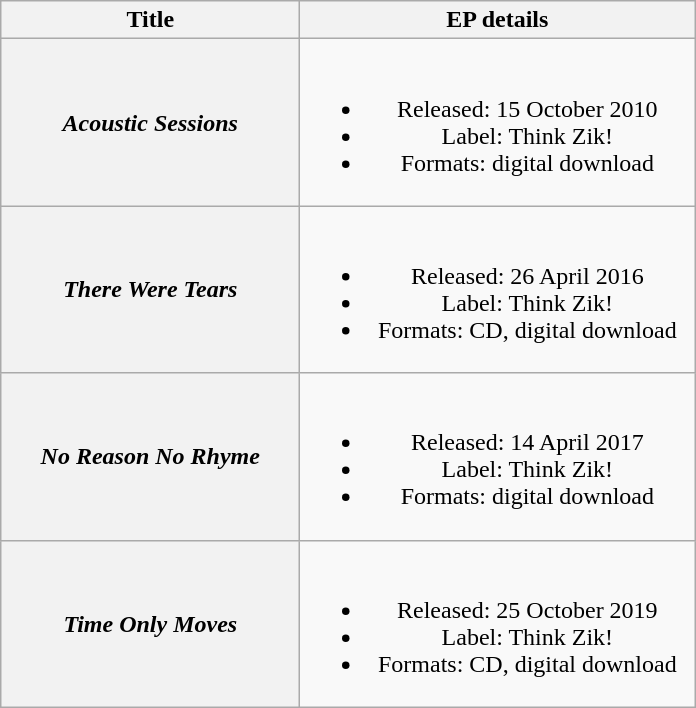<table class="wikitable plainrowheaders" style="text-align:center;" border="1">
<tr>
<th scope="col" style="width:12em;">Title</th>
<th scope="col" style="width:16em;">EP details</th>
</tr>
<tr>
<th scope="row"><em>Acoustic Sessions</em></th>
<td><br><ul><li>Released: 15 October 2010</li><li>Label: Think Zik!</li><li>Formats: digital download</li></ul></td>
</tr>
<tr>
<th scope="row"><em>There Were Tears</em></th>
<td><br><ul><li>Released: 26 April 2016</li><li>Label: Think Zik!</li><li>Formats: CD, digital download</li></ul></td>
</tr>
<tr>
<th scope="row"><em>No Reason No Rhyme</em></th>
<td><br><ul><li>Released: 14 April 2017</li><li>Label: Think Zik!</li><li>Formats: digital download</li></ul></td>
</tr>
<tr>
<th scope="row"><em>Time Only Moves</em></th>
<td><br><ul><li>Released: 25 October 2019</li><li>Label: Think Zik!</li><li>Formats: CD, digital download</li></ul></td>
</tr>
</table>
